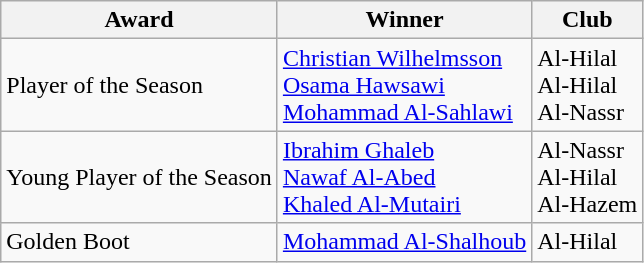<table class="wikitable">
<tr>
<th>Award</th>
<th>Winner</th>
<th>Club</th>
</tr>
<tr>
<td>Player of the Season</td>
<td>  <a href='#'>Christian Wilhelmsson</a><br>  <a href='#'>Osama Hawsawi</a><br>  <a href='#'>Mohammad Al-Sahlawi</a></td>
<td>Al-Hilal<br>Al-Hilal<br>Al-Nassr</td>
</tr>
<tr>
<td>Young Player of the Season</td>
<td>  <a href='#'>Ibrahim Ghaleb</a><br>  <a href='#'>Nawaf Al-Abed</a><br>  <a href='#'>Khaled Al-Mutairi</a></td>
<td>Al-Nassr<br>Al-Hilal<br>Al-Hazem</td>
</tr>
<tr>
<td>Golden Boot</td>
<td> <a href='#'>Mohammad Al-Shalhoub</a></td>
<td>Al-Hilal</td>
</tr>
</table>
